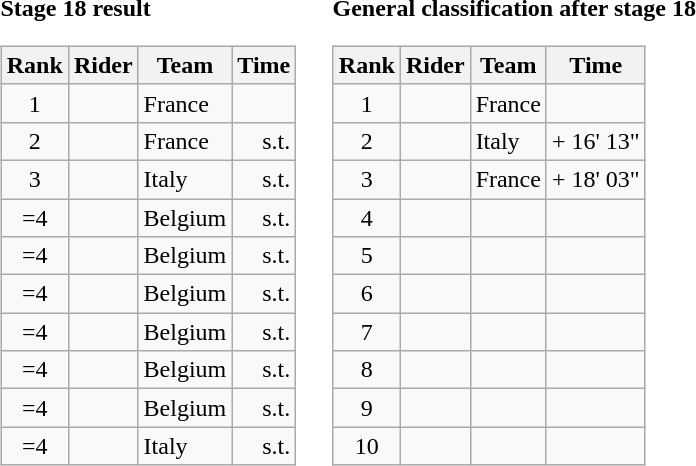<table>
<tr>
<td><strong>Stage 18 result</strong><br><table class="wikitable">
<tr>
<th scope="col">Rank</th>
<th scope="col">Rider</th>
<th scope="col">Team</th>
<th scope="col">Time</th>
</tr>
<tr>
<td style="text-align:center;">1</td>
<td></td>
<td>France</td>
<td style="text-align:right;"></td>
</tr>
<tr>
<td style="text-align:center;">2</td>
<td></td>
<td>France</td>
<td style="text-align:right;">s.t.</td>
</tr>
<tr>
<td style="text-align:center;">3</td>
<td></td>
<td>Italy</td>
<td style="text-align:right;">s.t.</td>
</tr>
<tr>
<td style="text-align:center;">=4</td>
<td></td>
<td>Belgium</td>
<td style="text-align:right;">s.t.</td>
</tr>
<tr>
<td style="text-align:center;">=4</td>
<td></td>
<td>Belgium</td>
<td style="text-align:right;">s.t.</td>
</tr>
<tr>
<td style="text-align:center;">=4</td>
<td></td>
<td>Belgium</td>
<td style="text-align:right;">s.t.</td>
</tr>
<tr>
<td style="text-align:center;">=4</td>
<td></td>
<td>Belgium</td>
<td style="text-align:right;">s.t.</td>
</tr>
<tr>
<td style="text-align:center;">=4</td>
<td></td>
<td>Belgium</td>
<td style="text-align:right;">s.t.</td>
</tr>
<tr>
<td style="text-align:center;">=4</td>
<td></td>
<td>Belgium</td>
<td style="text-align:right;">s.t.</td>
</tr>
<tr>
<td style="text-align:center;">=4</td>
<td></td>
<td>Italy</td>
<td style="text-align:right;">s.t.</td>
</tr>
</table>
</td>
<td></td>
<td><strong>General classification after stage 18</strong><br><table class="wikitable">
<tr>
<th scope="col">Rank</th>
<th scope="col">Rider</th>
<th scope="col">Team</th>
<th scope="col">Time</th>
</tr>
<tr>
<td style="text-align:center;">1</td>
<td></td>
<td>France</td>
<td style="text-align:right;"></td>
</tr>
<tr>
<td style="text-align:center;">2</td>
<td></td>
<td>Italy</td>
<td style="text-align:right;">+ 16' 13"</td>
</tr>
<tr>
<td style="text-align:center;">3</td>
<td></td>
<td>France</td>
<td style="text-align:right;">+ 18' 03"</td>
</tr>
<tr>
<td style="text-align:center;">4</td>
<td></td>
<td></td>
<td></td>
</tr>
<tr>
<td style="text-align:center;">5</td>
<td></td>
<td></td>
<td></td>
</tr>
<tr>
<td style="text-align:center;">6</td>
<td></td>
<td></td>
<td></td>
</tr>
<tr>
<td style="text-align:center;">7</td>
<td></td>
<td></td>
<td></td>
</tr>
<tr>
<td style="text-align:center;">8</td>
<td></td>
<td></td>
<td></td>
</tr>
<tr>
<td style="text-align:center;">9</td>
<td></td>
<td></td>
<td></td>
</tr>
<tr>
<td style="text-align:center;">10</td>
<td></td>
<td></td>
<td></td>
</tr>
</table>
</td>
</tr>
</table>
